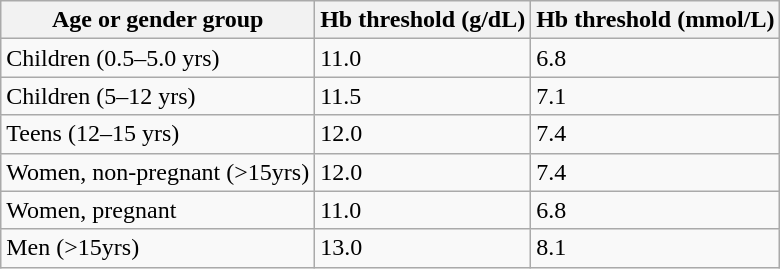<table class="wikitable">
<tr>
<th>Age or gender group</th>
<th>Hb threshold (g/dL)</th>
<th>Hb threshold (mmol/L)</th>
</tr>
<tr>
<td>Children (0.5–5.0 yrs)</td>
<td>11.0</td>
<td>6.8</td>
</tr>
<tr>
<td>Children (5–12 yrs)</td>
<td>11.5</td>
<td>7.1</td>
</tr>
<tr>
<td>Teens (12–15 yrs)</td>
<td>12.0</td>
<td>7.4</td>
</tr>
<tr>
<td>Women, non-pregnant (>15yrs)</td>
<td>12.0</td>
<td>7.4</td>
</tr>
<tr>
<td>Women, pregnant</td>
<td>11.0</td>
<td>6.8</td>
</tr>
<tr>
<td>Men (>15yrs)</td>
<td>13.0</td>
<td>8.1</td>
</tr>
</table>
